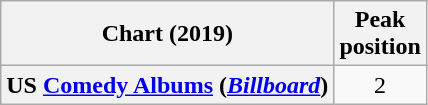<table class="wikitable plainrowheaders" style="text-align:center">
<tr>
<th scope="col">Chart (2019)</th>
<th scope="col">Peak<br>position</th>
</tr>
<tr>
<th scope="row">US <a href='#'>Comedy Albums</a> (<em><a href='#'>Billboard</a></em>)</th>
<td>2</td>
</tr>
</table>
